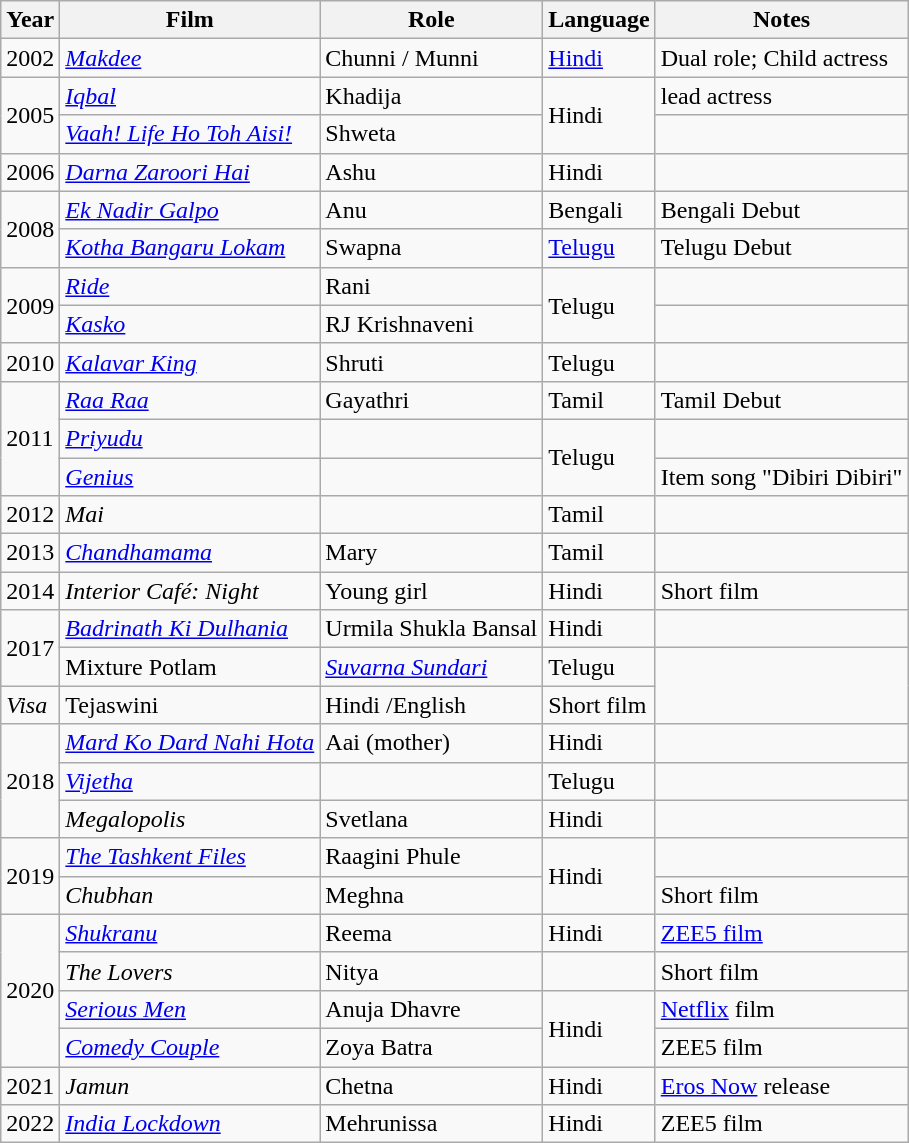<table class="wikitable sortable plainrowable">
<tr>
<th>Year</th>
<th>Film</th>
<th>Role</th>
<th>Language</th>
<th>Notes</th>
</tr>
<tr>
<td>2002</td>
<td><em><a href='#'>Makdee</a></em></td>
<td>Chunni / Munni</td>
<td><a href='#'>Hindi</a></td>
<td>Dual role; Child actress</td>
</tr>
<tr>
<td rowspan="2">2005</td>
<td><em><a href='#'>Iqbal</a></em></td>
<td>Khadija</td>
<td rowspan="2">Hindi</td>
<td>lead actress</td>
</tr>
<tr>
<td><em><a href='#'>Vaah! Life Ho Toh Aisi!</a></em></td>
<td>Shweta</td>
<td></td>
</tr>
<tr>
<td>2006</td>
<td><em><a href='#'>Darna Zaroori Hai</a></em></td>
<td>Ashu</td>
<td>Hindi</td>
<td></td>
</tr>
<tr>
<td rowspan="2">2008</td>
<td><em><a href='#'>Ek Nadir Galpo</a></em></td>
<td>Anu</td>
<td>Bengali</td>
<td>Bengali Debut</td>
</tr>
<tr>
<td><em><a href='#'>Kotha Bangaru Lokam</a></em></td>
<td>Swapna</td>
<td><a href='#'>Telugu</a></td>
<td>Telugu Debut</td>
</tr>
<tr>
<td rowspan="2">2009</td>
<td><em><a href='#'>Ride</a></em></td>
<td>Rani</td>
<td rowspan="2">Telugu</td>
<td></td>
</tr>
<tr>
<td><em><a href='#'>Kasko</a></em></td>
<td>RJ Krishnaveni</td>
<td></td>
</tr>
<tr>
<td>2010</td>
<td><em><a href='#'>Kalavar King</a></em></td>
<td>Shruti</td>
<td>Telugu</td>
<td></td>
</tr>
<tr>
<td rowspan="3">2011</td>
<td><em><a href='#'>Raa Raa</a></em></td>
<td>Gayathri</td>
<td>Tamil</td>
<td>Tamil Debut</td>
</tr>
<tr>
<td><em><a href='#'>Priyudu</a></em></td>
<td></td>
<td rowspan="2">Telugu</td>
<td></td>
</tr>
<tr>
<td><em><a href='#'>Genius</a></em></td>
<td></td>
<td>Item song "Dibiri Dibiri"</td>
</tr>
<tr>
<td>2012</td>
<td><em>Mai</em></td>
<td></td>
<td>Tamil</td>
<td></td>
</tr>
<tr>
<td>2013</td>
<td><em><a href='#'>Chandhamama</a> </em></td>
<td>Mary</td>
<td>Tamil</td>
<td></td>
</tr>
<tr>
<td>2014</td>
<td><em>Interior Café: Night</em></td>
<td>Young girl</td>
<td>Hindi</td>
<td>Short film</td>
</tr>
<tr>
<td rowspan="2">2017</td>
<td><em><a href='#'>Badrinath Ki Dulhania</a></em></td>
<td>Urmila Shukla Bansal</td>
<td>Hindi</td>
<td></td>
</tr>
<tr>
<td Mixture Potlam=>Mixture Potlam</td>
<td><em><a href='#'>Suvarna Sundari  </a></em></td>
<td>Telugu</td>
</tr>
<tr>
<td><em>Visa </em></td>
<td>Tejaswini</td>
<td>Hindi /English</td>
<td>Short film</td>
</tr>
<tr>
<td rowspan="3">2018</td>
<td><em><a href='#'>Mard Ko Dard Nahi Hota</a></em></td>
<td>Aai (mother)</td>
<td>Hindi</td>
<td></td>
</tr>
<tr>
<td><em><a href='#'>Vijetha</a></em></td>
<td></td>
<td>Telugu</td>
<td></td>
</tr>
<tr>
<td><em>Megalopolis</em></td>
<td>Svetlana</td>
<td>Hindi</td>
<td></td>
</tr>
<tr>
<td rowspan="2">2019</td>
<td><em><a href='#'>The Tashkent Files</a></em></td>
<td>Raagini Phule</td>
<td rowspan="2">Hindi</td>
<td></td>
</tr>
<tr>
<td><em>Chubhan</em></td>
<td>Meghna</td>
<td>Short film</td>
</tr>
<tr>
<td rowspan="4">2020</td>
<td><em><a href='#'>Shukranu</a></em></td>
<td>Reema</td>
<td>Hindi</td>
<td><a href='#'>ZEE5 film</a></td>
</tr>
<tr>
<td><em>The Lovers</em></td>
<td>Nitya</td>
<td></td>
<td>Short film</td>
</tr>
<tr>
<td><em><a href='#'>Serious Men</a></em></td>
<td>Anuja Dhavre</td>
<td rowspan="2">Hindi</td>
<td><a href='#'>Netflix</a> film</td>
</tr>
<tr>
<td><em><a href='#'>Comedy Couple</a></em></td>
<td>Zoya Batra</td>
<td>ZEE5 film</td>
</tr>
<tr>
<td>2021</td>
<td><em>Jamun</em></td>
<td>Chetna</td>
<td>Hindi</td>
<td><a href='#'>Eros Now</a> release</td>
</tr>
<tr>
<td>2022</td>
<td><em><a href='#'>India Lockdown</a></em></td>
<td>Mehrunissa</td>
<td>Hindi</td>
<td>ZEE5 film</td>
</tr>
</table>
